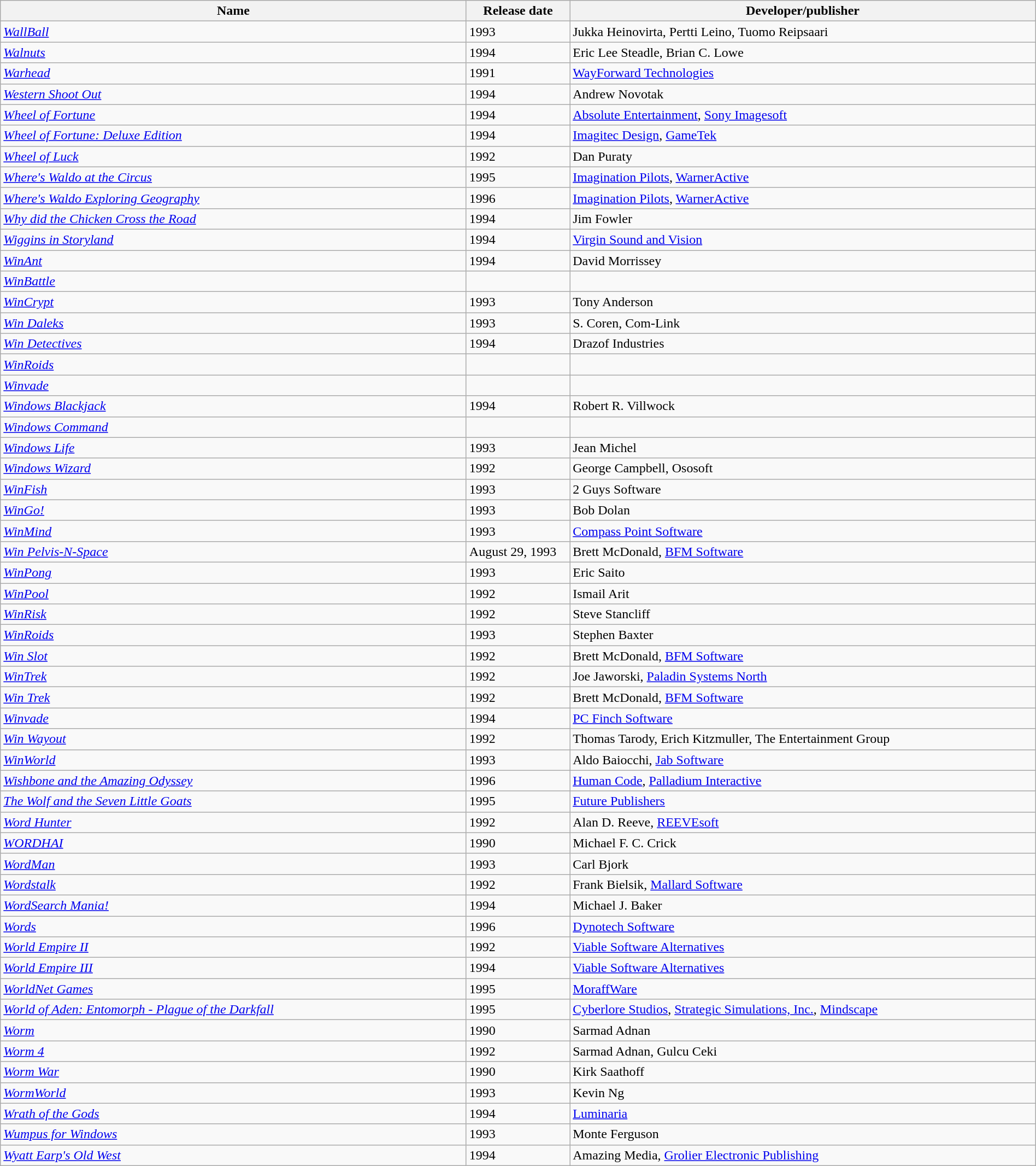<table class="wikitable sortable" style="width:100%;">
<tr>
<th style="width:45%;">Name</th>
<th style="width:10%;">Release date</th>
<th style="width:45%;">Developer/publisher</th>
</tr>
<tr>
<td><em><a href='#'>WallBall</a></em></td>
<td>1993</td>
<td>Jukka Heinovirta, Pertti Leino, Tuomo Reipsaari</td>
</tr>
<tr>
<td><em><a href='#'>Walnuts</a></em></td>
<td>1994</td>
<td>Eric Lee Steadle, Brian C. Lowe</td>
</tr>
<tr>
<td><em><a href='#'>Warhead</a></em></td>
<td>1991</td>
<td><a href='#'>WayForward Technologies</a></td>
</tr>
<tr>
<td><em><a href='#'>Western Shoot Out</a></em></td>
<td>1994</td>
<td>Andrew Novotak</td>
</tr>
<tr>
<td><em><a href='#'>Wheel of Fortune</a></em></td>
<td>1994</td>
<td><a href='#'>Absolute Entertainment</a>, <a href='#'>Sony Imagesoft</a></td>
</tr>
<tr>
<td><em><a href='#'>Wheel of Fortune: Deluxe Edition</a></em></td>
<td>1994</td>
<td><a href='#'>Imagitec Design</a>, <a href='#'>GameTek</a></td>
</tr>
<tr>
<td><em><a href='#'>Wheel of Luck</a></em></td>
<td>1992</td>
<td>Dan Puraty</td>
</tr>
<tr>
<td><em><a href='#'>Where's Waldo at the Circus</a></em></td>
<td>1995</td>
<td><a href='#'>Imagination Pilots</a>, <a href='#'>WarnerActive</a></td>
</tr>
<tr>
<td><em><a href='#'>Where's Waldo Exploring Geography</a></em></td>
<td>1996</td>
<td><a href='#'>Imagination Pilots</a>, <a href='#'>WarnerActive</a></td>
</tr>
<tr>
<td><em><a href='#'>Why did the Chicken Cross the Road</a></em></td>
<td>1994</td>
<td>Jim Fowler</td>
</tr>
<tr>
<td><em><a href='#'>Wiggins in Storyland</a></em></td>
<td>1994</td>
<td><a href='#'>Virgin Sound and Vision</a></td>
</tr>
<tr>
<td><em><a href='#'>WinAnt</a></em></td>
<td>1994</td>
<td>David Morrissey</td>
</tr>
<tr>
<td><em><a href='#'>WinBattle</a></em></td>
<td></td>
<td></td>
</tr>
<tr>
<td><em><a href='#'>WinCrypt</a></em></td>
<td>1993</td>
<td>Tony Anderson</td>
</tr>
<tr>
<td><em><a href='#'>Win Daleks</a></em></td>
<td>1993</td>
<td>S. Coren, Com-Link</td>
</tr>
<tr>
<td><em><a href='#'>Win Detectives</a></em></td>
<td>1994</td>
<td>Drazof Industries</td>
</tr>
<tr>
<td><em><a href='#'>WinRoids</a></em></td>
<td></td>
<td></td>
</tr>
<tr>
<td><em><a href='#'>Winvade</a></em></td>
<td></td>
<td></td>
</tr>
<tr>
<td><em><a href='#'>Windows Blackjack</a></em></td>
<td>1994</td>
<td>Robert R. Villwock</td>
</tr>
<tr>
<td><em><a href='#'>Windows Command</a></em></td>
<td></td>
<td></td>
</tr>
<tr>
<td><em><a href='#'>Windows Life</a></em></td>
<td>1993</td>
<td>Jean Michel</td>
</tr>
<tr>
<td><em><a href='#'>Windows Wizard</a></em></td>
<td>1992</td>
<td>George Campbell, Ososoft</td>
</tr>
<tr>
<td><em><a href='#'>WinFish</a></em></td>
<td>1993</td>
<td>2 Guys Software</td>
</tr>
<tr>
<td><em><a href='#'>WinGo!</a></em></td>
<td>1993</td>
<td>Bob Dolan</td>
</tr>
<tr>
<td><em><a href='#'>WinMind</a></em></td>
<td>1993</td>
<td><a href='#'>Compass Point Software</a></td>
</tr>
<tr>
<td><em><a href='#'>Win Pelvis-N-Space</a></em></td>
<td>August 29, 1993</td>
<td>Brett McDonald, <a href='#'>BFM Software</a></td>
</tr>
<tr>
<td><em><a href='#'>WinPong</a></em></td>
<td>1993</td>
<td>Eric Saito</td>
</tr>
<tr>
<td><em><a href='#'>WinPool</a></em></td>
<td>1992</td>
<td>Ismail Arit</td>
</tr>
<tr>
<td><em><a href='#'>WinRisk</a></em></td>
<td>1992</td>
<td>Steve Stancliff</td>
</tr>
<tr>
<td><em><a href='#'>WinRoids</a></em></td>
<td>1993</td>
<td>Stephen Baxter</td>
</tr>
<tr>
<td><em><a href='#'>Win Slot</a></em></td>
<td>1992</td>
<td>Brett McDonald, <a href='#'>BFM Software</a></td>
</tr>
<tr>
<td><em><a href='#'>WinTrek</a></em></td>
<td>1992</td>
<td>Joe Jaworski, <a href='#'>Paladin Systems North</a></td>
</tr>
<tr>
<td><em><a href='#'>Win Trek</a></em></td>
<td>1992</td>
<td>Brett McDonald, <a href='#'>BFM Software</a></td>
</tr>
<tr>
<td><em><a href='#'>Winvade</a></em></td>
<td>1994</td>
<td><a href='#'>PC Finch Software</a></td>
</tr>
<tr>
<td><em><a href='#'>Win Wayout</a></em></td>
<td>1992</td>
<td>Thomas Tarody, Erich Kitzmuller, The Entertainment Group</td>
</tr>
<tr>
<td><em><a href='#'>WinWorld</a></em></td>
<td>1993</td>
<td>Aldo Baiocchi, <a href='#'>Jab Software</a></td>
</tr>
<tr>
<td><em><a href='#'>Wishbone and the Amazing Odyssey</a></em></td>
<td>1996</td>
<td><a href='#'>Human Code</a>, <a href='#'>Palladium Interactive</a></td>
</tr>
<tr>
<td><em><a href='#'>The Wolf and the Seven Little Goats</a></em></td>
<td>1995</td>
<td><a href='#'>Future Publishers</a></td>
</tr>
<tr>
<td><em><a href='#'>Word Hunter</a></em></td>
<td>1992</td>
<td>Alan D. Reeve, <a href='#'>REEVEsoft</a></td>
</tr>
<tr>
<td><em><a href='#'>WORDHAI</a></em></td>
<td>1990</td>
<td>Michael F. C. Crick</td>
</tr>
<tr>
<td><em><a href='#'>WordMan</a></em></td>
<td>1993</td>
<td>Carl Bjork</td>
</tr>
<tr>
<td><em><a href='#'>Wordstalk</a></em></td>
<td>1992</td>
<td>Frank Bielsik, <a href='#'>Mallard Software</a></td>
</tr>
<tr>
<td><em><a href='#'>WordSearch Mania!</a></em></td>
<td>1994</td>
<td>Michael J. Baker</td>
</tr>
<tr>
<td><em><a href='#'>Words</a></em></td>
<td>1996</td>
<td><a href='#'>Dynotech Software</a></td>
</tr>
<tr>
<td><em><a href='#'>World Empire II</a></em></td>
<td>1992</td>
<td><a href='#'>Viable Software Alternatives</a></td>
</tr>
<tr>
<td><em><a href='#'>World Empire III</a></em></td>
<td>1994</td>
<td><a href='#'>Viable Software Alternatives</a></td>
</tr>
<tr>
<td><em><a href='#'>WorldNet Games</a></em></td>
<td>1995</td>
<td><a href='#'>MoraffWare</a></td>
</tr>
<tr>
<td><em><a href='#'>World of Aden: Entomorph - Plague of the Darkfall</a></em></td>
<td>1995</td>
<td><a href='#'>Cyberlore Studios</a>, <a href='#'>Strategic Simulations, Inc.</a>, <a href='#'>Mindscape</a></td>
</tr>
<tr>
<td><em><a href='#'>Worm</a></em></td>
<td>1990</td>
<td>Sarmad Adnan</td>
</tr>
<tr>
<td><em><a href='#'>Worm 4</a></em></td>
<td>1992</td>
<td>Sarmad Adnan, Gulcu Ceki</td>
</tr>
<tr>
<td><em><a href='#'>Worm War</a></em></td>
<td>1990</td>
<td>Kirk Saathoff</td>
</tr>
<tr>
<td><em><a href='#'>WormWorld</a></em></td>
<td>1993</td>
<td>Kevin Ng</td>
</tr>
<tr>
<td><em><a href='#'>Wrath of the Gods</a></em></td>
<td>1994</td>
<td><a href='#'>Luminaria</a></td>
</tr>
<tr>
<td><em><a href='#'>Wumpus for Windows</a></em></td>
<td>1993</td>
<td>Monte Ferguson</td>
</tr>
<tr>
<td><em><a href='#'>Wyatt Earp's Old West</a></em></td>
<td>1994</td>
<td>Amazing Media, <a href='#'>Grolier Electronic Publishing</a></td>
</tr>
</table>
